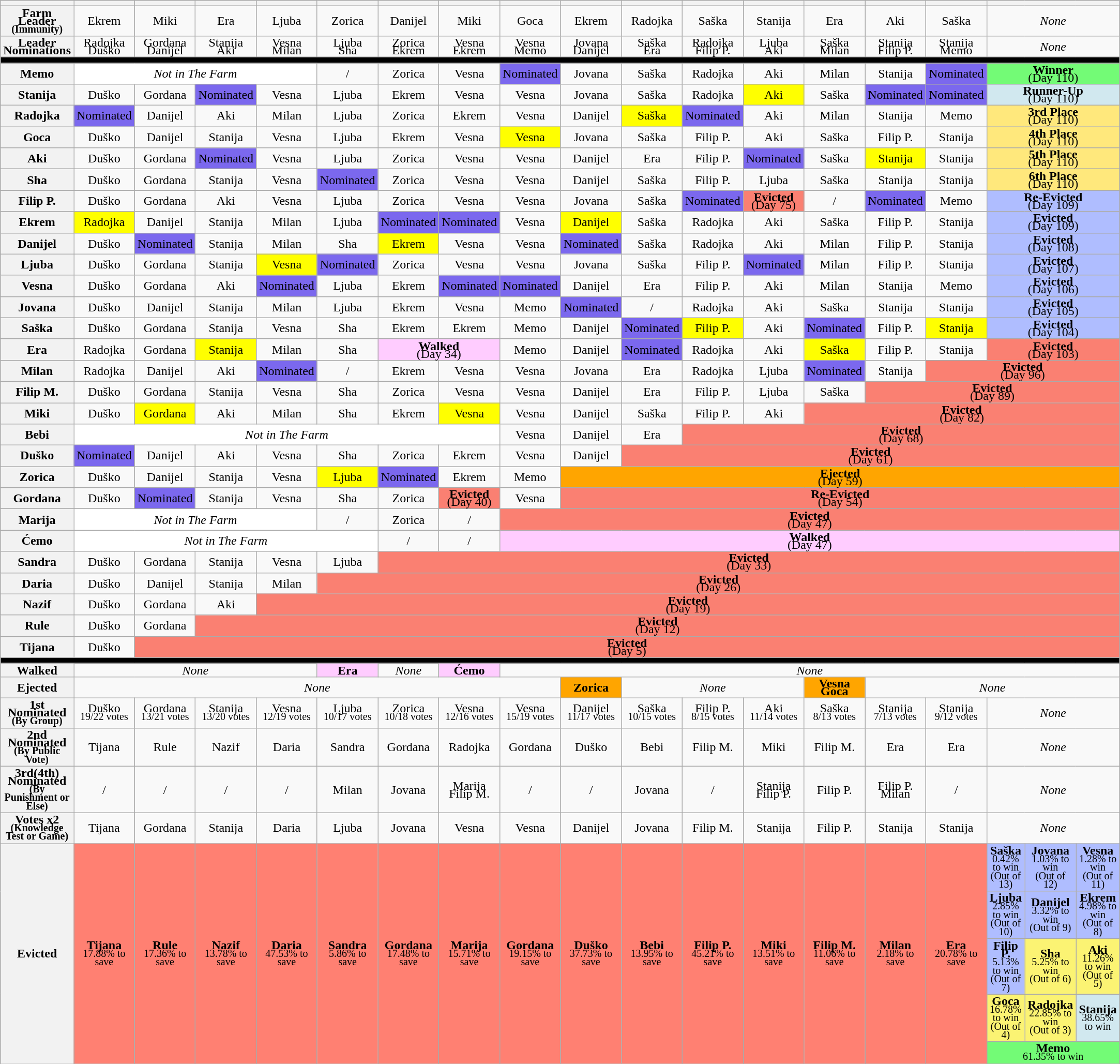<table class="wikitable" style="text-align:center; width:80%; line-height:10px">
<tr>
<th></th>
<th></th>
<th></th>
<th></th>
<th></th>
<th></th>
<th></th>
<th></th>
<th></th>
<th></th>
<th></th>
<th></th>
<th></th>
<th></th>
<th></th>
<th></th>
<th colspan="3"></th>
</tr>
<tr>
<th>Farm Leader<br><small>(Immunity)</small></th>
<td>Ekrem</td>
<td>Miki</td>
<td>Era</td>
<td>Ljuba</td>
<td>Zorica</td>
<td>Danijel</td>
<td>Miki</td>
<td>Goca</td>
<td>Ekrem</td>
<td>Radojka</td>
<td>Saška</td>
<td>Stanija</td>
<td>Era</td>
<td>Aki</td>
<td>Saška</td>
<td colspan=3><em>None</em></td>
</tr>
<tr>
<th>Leader Nominations</th>
<td>Radojka<br>Duško</td>
<td>Gordana<br>Danijel</td>
<td>Stanija<br>Aki</td>
<td>Vesna<br>Milan</td>
<td>Ljuba<br>Sha</td>
<td>Zorica<br>Ekrem</td>
<td>Vesna<br>Ekrem</td>
<td>Vesna<br>Memo</td>
<td>Jovana<br>Danijel</td>
<td>Saška<br>Era</td>
<td>Radojka<br>Filip P.</td>
<td>Ljuba<br>Aki</td>
<td>Saška<br>Milan</td>
<td>Stanija<br>Filip P.</td>
<td>Stanija<br>Memo</td>
<td colspan=3><em>None</em></td>
</tr>
<tr>
<th style="background:#000000;" colspan="19"></th>
</tr>
<tr>
<th>Memo</th>
<td style="background:white; text-align:center;" colspan="4"><em>Not in The Farm</em></td>
<td>/</td>
<td>Zorica</td>
<td>Vesna</td>
<td style="background:#7b68ee;">Nominated</td>
<td>Jovana</td>
<td>Saška</td>
<td>Radojka</td>
<td>Aki</td>
<td>Milan</td>
<td>Stanija</td>
<td style="background:#7b68ee;">Nominated</td>
<td style="background:#73FB76" colspan=3><strong>Winner</strong> <br> (Day 110)</td>
</tr>
<tr>
<th>Stanija</th>
<td>Duško</td>
<td>Gordana</td>
<td style="background:#7b68ee;">Nominated</td>
<td>Vesna</td>
<td>Ljuba</td>
<td>Ekrem</td>
<td>Vesna</td>
<td>Vesna</td>
<td>Jovana</td>
<td>Saška</td>
<td>Radojka</td>
<td style="background:yellow; text-align:center;">Aki</td>
<td>Saška</td>
<td style="background:#7b68ee;">Nominated</td>
<td style="background:#7b68ee;">Nominated</td>
<td style="background:#D1E8EF" colspan=3><strong>Runner-Up</strong> <br> (Day 110)</td>
</tr>
<tr>
<th>Radojka</th>
<td style="background:#7b68ee;">Nominated</td>
<td>Danijel</td>
<td>Aki</td>
<td>Milan</td>
<td>Ljuba</td>
<td>Zorica</td>
<td>Ekrem</td>
<td>Vesna</td>
<td>Danijel</td>
<td style="background:yellow; text-align:center;">Saška</td>
<td style="background:#7b68ee;">Nominated</td>
<td>Aki</td>
<td>Milan</td>
<td>Stanija</td>
<td>Memo</td>
<td style="background:#FFE87C" colspan=7><strong>3rd Place</strong> <br> (Day 110)</td>
</tr>
<tr>
<th>Goca</th>
<td>Duško</td>
<td>Danijel</td>
<td>Stanija</td>
<td>Vesna</td>
<td>Ljuba</td>
<td>Ekrem</td>
<td>Vesna</td>
<td style="background:yellow; text-align:center;">Vesna</td>
<td>Jovana</td>
<td>Saška</td>
<td>Filip P.</td>
<td>Aki</td>
<td>Saška</td>
<td>Filip P.</td>
<td>Stanija</td>
<td style="background:#FFE87C" colspan=7><strong>4th Place</strong> <br> (Day 110)</td>
</tr>
<tr>
<th>Aki</th>
<td>Duško</td>
<td>Gordana</td>
<td style="background:#7b68ee;">Nominated</td>
<td>Vesna</td>
<td>Ljuba</td>
<td>Zorica</td>
<td>Vesna</td>
<td>Vesna</td>
<td>Danijel</td>
<td>Era</td>
<td>Filip P.</td>
<td style="background:#7b68ee;">Nominated</td>
<td>Saška</td>
<td style="background:yellow; text-align:center;">Stanija</td>
<td>Stanija</td>
<td style="background:#FFE87C" colspan=7><strong>5th Place</strong> <br> (Day 110)</td>
</tr>
<tr>
<th>Sha</th>
<td>Duško</td>
<td>Gordana</td>
<td>Stanija</td>
<td>Vesna</td>
<td style="background:#7b68ee;">Nominated</td>
<td>Zorica</td>
<td>Vesna</td>
<td>Vesna</td>
<td>Danijel</td>
<td>Saška</td>
<td>Filip P.</td>
<td>Ljuba</td>
<td>Saška</td>
<td>Stanija</td>
<td>Stanija</td>
<td style="background:#FFE87C" colspan=7><strong>6th Place</strong> <br> (Day 110)</td>
</tr>
<tr>
<th>Filip P.</th>
<td>Duško</td>
<td>Gordana</td>
<td>Aki</td>
<td>Vesna</td>
<td>Ljuba</td>
<td>Zorica</td>
<td>Vesna</td>
<td>Vesna</td>
<td>Jovana</td>
<td>Saška</td>
<td style="background:#7b68ee;">Nominated</td>
<td style="background:salmon; text-align:center;" colspan=1><strong>Evicted</strong> <br> (Day 75)</td>
<td>/</td>
<td style="background:#7b68ee;">Nominated</td>
<td>Memo</td>
<td style="background:#afbdff" colspan=3><strong>Re-Evicted</strong> <br> (Day 109)</td>
</tr>
<tr>
<th>Ekrem</th>
<td style="background:yellow; text-align:center;">Radojka</td>
<td>Danijel</td>
<td>Stanija</td>
<td>Milan</td>
<td>Ljuba</td>
<td style="background:#7b68ee;">Nominated</td>
<td style="background:#7b68ee;">Nominated</td>
<td>Vesna</td>
<td style="background:yellow; text-align:center;">Danijel</td>
<td>Saška</td>
<td>Radojka</td>
<td>Aki</td>
<td>Saška</td>
<td>Filip P.</td>
<td>Stanija</td>
<td style="background:#afbdff" colspan=3><strong>Evicted</strong> <br> (Day 109)</td>
</tr>
<tr>
<th>Danijel</th>
<td>Duško</td>
<td style="background:#7b68ee;">Nominated</td>
<td>Stanija</td>
<td>Milan</td>
<td>Sha</td>
<td style="background:yellow; text-align:center;">Ekrem</td>
<td>Vesna</td>
<td>Vesna</td>
<td style="background:#7b68ee;">Nominated</td>
<td>Saška</td>
<td>Radojka</td>
<td>Aki</td>
<td>Milan</td>
<td>Filip P.</td>
<td>Stanija</td>
<td style="background:#afbdff" colspan=3><strong>Evicted</strong> <br> (Day 108)</td>
</tr>
<tr>
<th>Ljuba</th>
<td>Duško</td>
<td>Gordana</td>
<td>Stanija</td>
<td style="background:yellow; text-align:center;">Vesna</td>
<td style="background:#7b68ee;">Nominated</td>
<td>Zorica</td>
<td>Vesna</td>
<td>Vesna</td>
<td>Jovana</td>
<td>Saška</td>
<td>Filip P.</td>
<td style="background:#7b68ee;">Nominated</td>
<td>Milan</td>
<td>Filip P.</td>
<td>Stanija</td>
<td style="background:#afbdff" colspan=3><strong>Evicted</strong> <br> (Day 107)</td>
</tr>
<tr>
<th>Vesna</th>
<td>Duško</td>
<td>Gordana</td>
<td>Aki</td>
<td style="background:#7b68ee;">Nominated</td>
<td>Ljuba</td>
<td>Ekrem</td>
<td style="background:#7b68ee;">Nominated</td>
<td style="background:#7b68ee;">Nominated</td>
<td>Danijel</td>
<td>Era</td>
<td>Filip P.</td>
<td>Aki</td>
<td>Milan</td>
<td>Stanija</td>
<td>Memo</td>
<td style="background:#afbdff" colspan=3><strong>Evicted</strong> <br> (Day 106)</td>
</tr>
<tr>
<th>Jovana</th>
<td>Duško</td>
<td>Danijel</td>
<td>Stanija</td>
<td>Milan</td>
<td>Ljuba</td>
<td>Ekrem</td>
<td>Vesna</td>
<td>Memo</td>
<td style="background:#7b68ee;">Nominated</td>
<td>/</td>
<td>Radojka</td>
<td>Aki</td>
<td>Saška</td>
<td>Stanija</td>
<td>Stanija</td>
<td style="background:#afbdff" colspan=3><strong>Evicted</strong> <br> (Day 105)</td>
</tr>
<tr>
<th>Saška</th>
<td>Duško</td>
<td>Gordana</td>
<td>Stanija</td>
<td>Vesna</td>
<td>Sha</td>
<td>Ekrem</td>
<td>Ekrem</td>
<td>Memo</td>
<td>Danijel</td>
<td style="background:#7b68ee;">Nominated</td>
<td style="background:yellow; text-align:center;">Filip P.</td>
<td>Aki</td>
<td style="background:#7b68ee;">Nominated</td>
<td>Filip P.</td>
<td style="background:yellow; text-align:center;">Stanija</td>
<td style="background:#afbdff" colspan=3><strong>Evicted</strong> <br> (Day 104)</td>
</tr>
<tr>
<th>Era</th>
<td>Radojka</td>
<td>Gordana</td>
<td style="background:yellow; text-align:center;">Stanija</td>
<td>Milan</td>
<td>Sha</td>
<td style="background:#fcf; text-align:center;" colspan=2><strong>Walked</strong> <br> (Day 34)</td>
<td>Memo</td>
<td>Danijel</td>
<td style="background:#7b68ee;">Nominated</td>
<td>Radojka</td>
<td>Aki</td>
<td style="background:yellow; text-align:center;">Saška</td>
<td>Filip P.</td>
<td>Stanija</td>
<td style="background:salmon; text-align:center;" colspan=3><strong>Evicted</strong> <br> (Day 103)</td>
</tr>
<tr>
<th>Milan</th>
<td>Radojka</td>
<td>Danijel</td>
<td>Aki</td>
<td style="background:#7b68ee;">Nominated</td>
<td>/</td>
<td>Ekrem</td>
<td>Vesna</td>
<td>Vesna</td>
<td>Jovana</td>
<td>Era</td>
<td>Radojka</td>
<td>Ljuba</td>
<td style="background:#7b68ee;">Nominated</td>
<td>Stanija</td>
<td style="background:salmon; text-align:center;" colspan=4><strong>Evicted</strong> <br> (Day 96)</td>
</tr>
<tr>
<th>Filip M.</th>
<td>Duško</td>
<td>Gordana</td>
<td>Stanija</td>
<td>Vesna</td>
<td>Sha</td>
<td>Zorica</td>
<td>Vesna</td>
<td>Vesna</td>
<td>Danijel</td>
<td>Era</td>
<td>Filip P.</td>
<td>Ljuba</td>
<td>Saška</td>
<td style="background:salmon; text-align:center;" colspan=5><strong>Evicted</strong> <br> (Day 89)</td>
</tr>
<tr>
<th>Miki</th>
<td>Duško</td>
<td style="background:yellow; text-align:center;">Gordana</td>
<td>Aki</td>
<td>Milan</td>
<td>Sha</td>
<td>Ekrem</td>
<td style="background:yellow; text-align:center;">Vesna</td>
<td>Vesna</td>
<td>Danijel</td>
<td>Saška</td>
<td>Filip P.</td>
<td>Aki</td>
<td style="background:salmon; text-align:center;" colspan=6><strong>Evicted</strong> <br> (Day 82)</td>
</tr>
<tr>
<th>Bebi</th>
<td style="background:white; text-align:center;" colspan="7"><em>Not in The Farm</em></td>
<td>Vesna</td>
<td>Danijel</td>
<td>Era</td>
<td style="background:salmon; text-align:center;" colspan=8><strong>Evicted</strong> <br> (Day 68)</td>
</tr>
<tr>
<th>Duško</th>
<td style="background:#7b68ee;">Nominated</td>
<td>Danijel</td>
<td>Aki</td>
<td>Vesna</td>
<td>Sha</td>
<td>Zorica</td>
<td>Ekrem</td>
<td>Vesna</td>
<td>Danijel</td>
<td style="background:salmon; text-align:center;" colspan=9><strong>Evicted</strong> <br> (Day 61)</td>
</tr>
<tr>
<th>Zorica</th>
<td>Duško</td>
<td>Danijel</td>
<td>Stanija</td>
<td>Vesna</td>
<td style="background:yellow; text-align:center;">Ljuba</td>
<td style="background:#7b68ee;">Nominated</td>
<td>Ekrem</td>
<td>Memo</td>
<td style="background:#FFA500; text-align:center;" colspan=10><strong>Ejected</strong> <br> (Day 59)</td>
</tr>
<tr>
<th>Gordana</th>
<td>Duško</td>
<td style="background:#7b68ee;">Nominated</td>
<td>Stanija</td>
<td>Vesna</td>
<td>Sha</td>
<td>Zorica</td>
<td style="background:salmon; text-align:center;" colspan=1><strong>Evicted</strong> <br> (Day 40)</td>
<td>Vesna</td>
<td style="background:salmon; text-align:center;" colspan=10><strong>Re-Evicted</strong> <br> (Day 54)</td>
</tr>
<tr>
<th>Marija</th>
<td style="background:white; text-align:center;" colspan="4"><em>Not in The Farm</em></td>
<td>/</td>
<td>Zorica</td>
<td>/</td>
<td style="background:salmon; text-align:center;" colspan=11><strong>Evicted</strong> <br> (Day 47)</td>
</tr>
<tr>
<th>Ćemo</th>
<td style="background:white; text-align:center;" colspan="5"><em>Not in The Farm</em></td>
<td>/</td>
<td>/</td>
<td style="background:#fcf; text-align:center;" colspan=11><strong>Walked</strong> <br> (Day 47)</td>
</tr>
<tr>
<th>Sandra</th>
<td>Duško</td>
<td>Gordana</td>
<td>Stanija</td>
<td>Vesna</td>
<td>Ljuba</td>
<td style="background:salmon; text-align:center;" colspan=13><strong>Evicted</strong> <br> (Day 33)</td>
</tr>
<tr>
<th>Daria</th>
<td>Duško</td>
<td>Danijel</td>
<td>Stanija</td>
<td>Milan</td>
<td style="background:salmon; text-align:center;" colspan=14><strong>Evicted</strong> <br> (Day 26)</td>
</tr>
<tr>
<th>Nazif</th>
<td>Duško</td>
<td>Gordana</td>
<td>Aki</td>
<td style="background:salmon; text-align:center;" colspan=15><strong>Evicted</strong> <br> (Day 19)</td>
</tr>
<tr>
<th>Rule</th>
<td>Duško</td>
<td>Gordana</td>
<td style="background:salmon; text-align:center;" colspan=16><strong>Evicted</strong> <br> (Day 12)</td>
</tr>
<tr>
<th>Tijana</th>
<td>Duško</td>
<td style="background:salmon; text-align:center;" colspan=17><strong>Evicted</strong> <br> (Day 5)</td>
</tr>
<tr>
<th style="background:#000000;" colspan="19"></th>
</tr>
<tr>
<th>Walked</th>
<td colspan="4"><em>None</em></td>
<td style="background:#fcf;"><strong>Era</strong></td>
<td colspan="1"><em>None</em></td>
<td style="background:#fcf;"><strong>Ćemo</strong></td>
<td colspan="11"><em>None</em></td>
</tr>
<tr>
<th>Ejected</th>
<td colspan="8"><em>None</em></td>
<td style="background:#FFA500;"><strong>Zorica</strong></td>
<td colspan="3"><em>None</em></td>
<td style="background:#FFA500;"><strong>Vesna<br>Goca</strong></td>
<td colspan="6"><em>None</em></td>
</tr>
<tr>
<th>1st Nominated<br><small>(By Group)</small></th>
<td>Duško<br><small>19/22 votes</small></td>
<td>Gordana<br><small>13/21 votes</small></td>
<td>Stanija<br><small>13/20 votes</small></td>
<td>Vesna<br><small>12/19 votes</small></td>
<td>Ljuba<br><small>10/17 votes</small></td>
<td>Zorica<br><small>10/18 votes</small></td>
<td>Vesna<br><small>12/16 votes</small></td>
<td>Vesna<br><small>15/19 votes</small></td>
<td>Danijel<br><small>11/17 votes</small></td>
<td>Saška<br><small>10/15 votes</small></td>
<td>Filip P.<br><small>8/15 votes</small></td>
<td>Aki<br><small>11/14 votes</small></td>
<td>Saška<br><small>8/13 votes</small></td>
<td>Stanija<br><small>7/13 votes</small></td>
<td>Stanija<br><small>9/12 votes</small></td>
<td colspan=3><em>None</em></td>
</tr>
<tr>
<th>2nd Nominated<br><small>(By Public Vote)</small></th>
<td>Tijana</td>
<td>Rule</td>
<td>Nazif</td>
<td>Daria</td>
<td>Sandra</td>
<td>Gordana</td>
<td>Radojka</td>
<td>Gordana</td>
<td>Duško</td>
<td>Bebi</td>
<td>Filip M.</td>
<td>Miki</td>
<td>Filip M.</td>
<td>Era</td>
<td>Era</td>
<td colspan=3><em>None</em></td>
</tr>
<tr>
<th>3rd(4th) Nominated<br><small>(By Punishment or Else)</small></th>
<td>/</td>
<td>/</td>
<td>/</td>
<td>/</td>
<td>Milan</td>
<td>Jovana</td>
<td>Marija<br>Filip M.</td>
<td>/</td>
<td>/</td>
<td>Jovana</td>
<td>/</td>
<td>Stanija<br>Filip P.</td>
<td>Filip P.</td>
<td>Filip P.<br>Milan</td>
<td>/</td>
<td colspan=3><em>None</em></td>
</tr>
<tr>
<th>Votes x2<br><small>(Knowledge Test or Game)</small></th>
<td>Tijana</td>
<td>Gordana</td>
<td>Stanija</td>
<td>Daria</td>
<td>Ljuba</td>
<td>Jovana</td>
<td>Vesna</td>
<td>Vesna</td>
<td>Danijel</td>
<td>Jovana</td>
<td>Filip M.</td>
<td>Stanija</td>
<td>Filip P.</td>
<td>Stanija</td>
<td>Stanija</td>
<td colspan=3><em>None</em></td>
</tr>
<tr>
<th rowspan="8">Evicted</th>
<td rowspan="8" style="background:#FF8072"><strong>Tijana</strong><br><small>17.88% to save</small></td>
<td rowspan="8" style="background:#FF8072"><strong>Rule</strong><br><small>17.36% to save</small></td>
<td rowspan="8" style="background:#FF8072"><strong>Nazif</strong><br><small>13.78% to save</small></td>
<td rowspan="8" style="background:#FF8072"><strong>Daria</strong><br><small>47.53% to save</small></td>
<td rowspan="8" style="background:#FF8072"><strong>Sandra</strong><br><small>5.86% to save</small></td>
<td rowspan="8" style="background:#FF8072"><strong>Gordana</strong><br><small>17.48% to save</small></td>
<td rowspan="8" style="background:#FF8072"><strong>Marija</strong><br><small>15.71% to save</small></td>
<td rowspan="8" style="background:#FF8072"><strong>Gordana</strong><br><small>19.15% to save</small></td>
<td rowspan="8" style="background:#FF8072"><strong>Duško</strong><br><small>37.73% to save</small></td>
<td rowspan="8" style="background:#FF8072"><strong>Bebi</strong><br><small>13.95% to save</small></td>
<td rowspan="8" style="background:#FF8072"><strong>Filip P.</strong><br><small>45.21% to save</small></td>
<td rowspan="8" style="background:#FF8072"><strong>Miki</strong><br><small>13.51% to save</small></td>
<td rowspan="8" style="background:#FF8072"><strong>Filip M.</strong><br><small>11.06% to save</small></td>
<td rowspan="8" style="background:#FF8072"><strong>Milan</strong><br><small>2.18% to save</small></td>
<td rowspan="8" style="background:#FF8072"><strong>Era</strong><br><small>20.78% to save</small></td>
<td rowspan="1" style="background:#afbdff"><strong>Saška</strong><br><small>0.42% to win<br>(Out of 13)</small></td>
<td rowspan="1" style="background:#afbdff"><strong>Jovana</strong><br><small>1.03% to win<br>(Out of 12)</small></td>
<td rowspan="1" style="background:#afbdff"><strong>Vesna</strong><br><small>1.28% to win<br>(Out of 11)</small></td>
</tr>
<tr>
<td rowspan="1" style="background:#afbdff"><strong>Ljuba</strong><br><small>2.85% to win<br>(Out of 10)</small></td>
<td rowspan="1" style="background:#afbdff"><strong>Danijel</strong><br><small>3.32% to win<br>(Out of 9)</small></td>
<td rowspan="1" style="background:#afbdff"><strong>Ekrem</strong><br><small>4.98% to win<br>(Out of 8)</small></td>
</tr>
<tr>
<td rowspan="1" style="background:#afbdff"><strong>Filip P.</strong><br><small>5.13% to win<br>(Out of 7)</small></td>
<td rowspan="1" style="background:#FBF373"><strong>Sha</strong><br><small>5.25% to win<br>(Out of 6)</small></td>
<td rowspan="1" style="background:#FBF373"><strong>Aki</strong><br><small>11.26% to win<br>(Out of 5)</small></td>
</tr>
<tr>
<td rowspan="1" style="background:#FBF373"><strong>Goca</strong><br><small>16.78% to win<br>(Out of 4)</small></td>
<td rowspan="1" style="background:#FBF373"><strong>Radojka</strong><br><small>22.85% to win<br>(Out of 3)</small></td>
<td rowspan="1" style="background:#D1E8EF"><strong>Stanija</strong><br><small>38.65% to win</small></td>
</tr>
<tr>
<td rowspan="1" style="background:#73FB76" colspan="3"><strong>Memo</strong><br><small>61.35% to win</small></td>
</tr>
<tr>
</tr>
</table>
